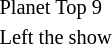<table class="toccolours" style="font-size: 85%; white-space: nowrap">
<tr>
<td></td>
<td>Planet Top 9</td>
</tr>
<tr>
<td></td>
<td>Left the show</td>
</tr>
</table>
